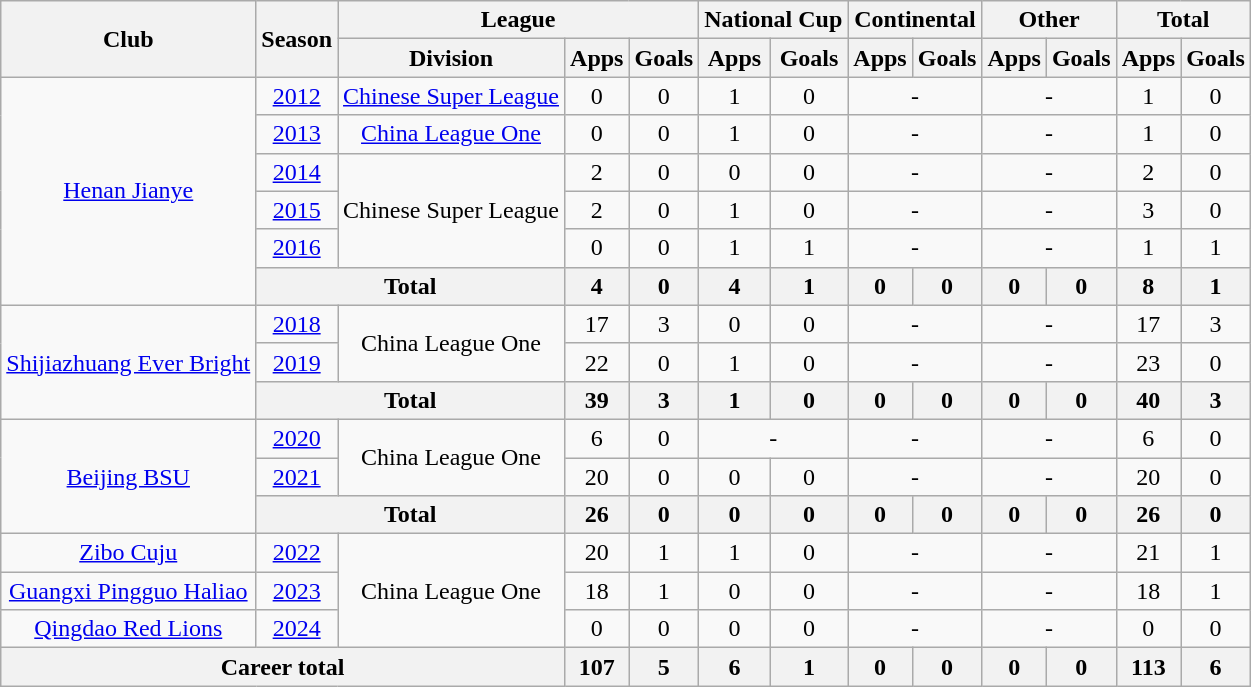<table class="wikitable" style="text-align: center">
<tr>
<th rowspan="2">Club</th>
<th rowspan="2">Season</th>
<th colspan="3">League</th>
<th colspan="2">National Cup</th>
<th colspan="2">Continental</th>
<th colspan="2">Other</th>
<th colspan="2">Total</th>
</tr>
<tr>
<th>Division</th>
<th>Apps</th>
<th>Goals</th>
<th>Apps</th>
<th>Goals</th>
<th>Apps</th>
<th>Goals</th>
<th>Apps</th>
<th>Goals</th>
<th>Apps</th>
<th>Goals</th>
</tr>
<tr>
<td rowspan=6><a href='#'>Henan Jianye</a></td>
<td><a href='#'>2012</a></td>
<td rowspan="1"><a href='#'>Chinese Super League</a></td>
<td>0</td>
<td>0</td>
<td>1</td>
<td>0</td>
<td colspan="2">-</td>
<td colspan="2">-</td>
<td>1</td>
<td>0</td>
</tr>
<tr>
<td><a href='#'>2013</a></td>
<td rowspan="1"><a href='#'>China League One</a></td>
<td>0</td>
<td>0</td>
<td>1</td>
<td>0</td>
<td colspan="2">-</td>
<td colspan="2">-</td>
<td>1</td>
<td>0</td>
</tr>
<tr>
<td><a href='#'>2014</a></td>
<td rowspan="3">Chinese Super League</td>
<td>2</td>
<td>0</td>
<td>0</td>
<td>0</td>
<td colspan="2">-</td>
<td colspan="2">-</td>
<td>2</td>
<td>0</td>
</tr>
<tr>
<td><a href='#'>2015</a></td>
<td>2</td>
<td>0</td>
<td>1</td>
<td>0</td>
<td colspan="2">-</td>
<td colspan="2">-</td>
<td>3</td>
<td>0</td>
</tr>
<tr>
<td><a href='#'>2016</a></td>
<td>0</td>
<td>0</td>
<td>1</td>
<td>1</td>
<td colspan="2">-</td>
<td colspan="2">-</td>
<td>1</td>
<td>1</td>
</tr>
<tr>
<th colspan=2>Total</th>
<th>4</th>
<th>0</th>
<th>4</th>
<th>1</th>
<th>0</th>
<th>0</th>
<th>0</th>
<th>0</th>
<th>8</th>
<th>1</th>
</tr>
<tr>
<td rowspan=3><a href='#'>Shijiazhuang Ever Bright</a></td>
<td><a href='#'>2018</a></td>
<td rowspan=2>China League One</td>
<td>17</td>
<td>3</td>
<td>0</td>
<td>0</td>
<td colspan="2">-</td>
<td colspan="2">-</td>
<td>17</td>
<td>3</td>
</tr>
<tr>
<td><a href='#'>2019</a></td>
<td>22</td>
<td>0</td>
<td>1</td>
<td>0</td>
<td colspan="2">-</td>
<td colspan="2">-</td>
<td>23</td>
<td>0</td>
</tr>
<tr>
<th colspan=2>Total</th>
<th>39</th>
<th>3</th>
<th>1</th>
<th>0</th>
<th>0</th>
<th>0</th>
<th>0</th>
<th>0</th>
<th>40</th>
<th>3</th>
</tr>
<tr>
<td rowspan=3><a href='#'>Beijing BSU</a></td>
<td><a href='#'>2020</a></td>
<td rowspan=2>China League One</td>
<td>6</td>
<td>0</td>
<td colspan="2">-</td>
<td colspan="2">-</td>
<td colspan="2">-</td>
<td>6</td>
<td>0</td>
</tr>
<tr>
<td><a href='#'>2021</a></td>
<td>20</td>
<td>0</td>
<td>0</td>
<td>0</td>
<td colspan="2">-</td>
<td colspan="2">-</td>
<td>20</td>
<td>0</td>
</tr>
<tr>
<th colspan=2>Total</th>
<th>26</th>
<th>0</th>
<th>0</th>
<th>0</th>
<th>0</th>
<th>0</th>
<th>0</th>
<th>0</th>
<th>26</th>
<th>0</th>
</tr>
<tr>
<td><a href='#'>Zibo Cuju</a></td>
<td><a href='#'>2022</a></td>
<td rowspan=3>China League One</td>
<td>20</td>
<td>1</td>
<td>1</td>
<td>0</td>
<td colspan="2">-</td>
<td colspan="2">-</td>
<td>21</td>
<td>1</td>
</tr>
<tr>
<td><a href='#'>Guangxi Pingguo Haliao</a></td>
<td><a href='#'>2023</a></td>
<td>18</td>
<td>1</td>
<td>0</td>
<td>0</td>
<td colspan="2">-</td>
<td colspan="2">-</td>
<td>18</td>
<td>1</td>
</tr>
<tr>
<td><a href='#'>Qingdao Red Lions</a></td>
<td><a href='#'>2024</a></td>
<td>0</td>
<td>0</td>
<td>0</td>
<td>0</td>
<td colspan="2">-</td>
<td colspan="2">-</td>
<td>0</td>
<td>0</td>
</tr>
<tr>
<th colspan=3>Career total</th>
<th>107</th>
<th>5</th>
<th>6</th>
<th>1</th>
<th>0</th>
<th>0</th>
<th>0</th>
<th>0</th>
<th>113</th>
<th>6</th>
</tr>
</table>
